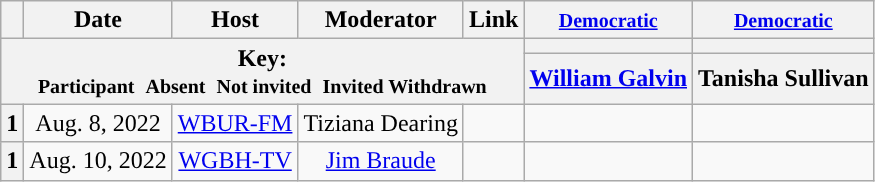<table class="wikitable" style="text-align:center;">
<tr>
<th scope="col"></th>
<th scope="col">Date</th>
<th scope="col">Host</th>
<th scope="col">Moderator</th>
<th scope="col">Link</th>
<th scope="col"><small><a href='#'>Democratic</a></small></th>
<th scope="col"><small><a href='#'>Democratic</a></small></th>
</tr>
<tr>
<th colspan="5" rowspan="2">Key:<br> <small>Participant </small>  <small>Absent </small>  <small>Not invited </small>  <small>Invited  Withdrawn</small></th>
<th scope="col" style="background:"></th>
<th scope="col" style="background:"></th>
</tr>
<tr>
<th scope="col"><a href='#'>William Galvin</a></th>
<th scope="col">Tanisha Sullivan</th>
</tr>
<tr>
<th>1</th>
<td style="white-space:nowrap;">Aug. 8, 2022</td>
<td style="white-space:nowrap;"><a href='#'>WBUR-FM</a></td>
<td style="white-space:nowrap;">Tiziana Dearing</td>
<td style="white-space:nowrap;"></td>
<td></td>
<td></td>
</tr>
<tr>
<th>1</th>
<td style="white-space:nowrap;">Aug. 10, 2022</td>
<td style="white-space:nowrap;"><a href='#'>WGBH-TV</a></td>
<td style="white-space:nowrap;"><a href='#'>Jim Braude</a></td>
<td style="white-space:nowrap;"></td>
<td></td>
<td></td>
</tr>
</table>
